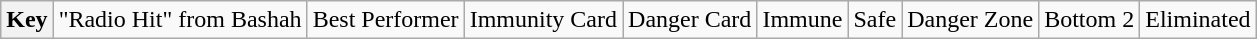<table class="wikitable">
<tr>
<th>Key</th>
<td> "Radio Hit" from Bashah</td>
<td> Best Performer</td>
<td> <span>Immunity Card</span></td>
<td> <span>Danger Card</span></td>
<td> Immune</td>
<td> Safe</td>
<td> Danger Zone</td>
<td> Bottom 2</td>
<td> Eliminated</td>
</tr>
</table>
